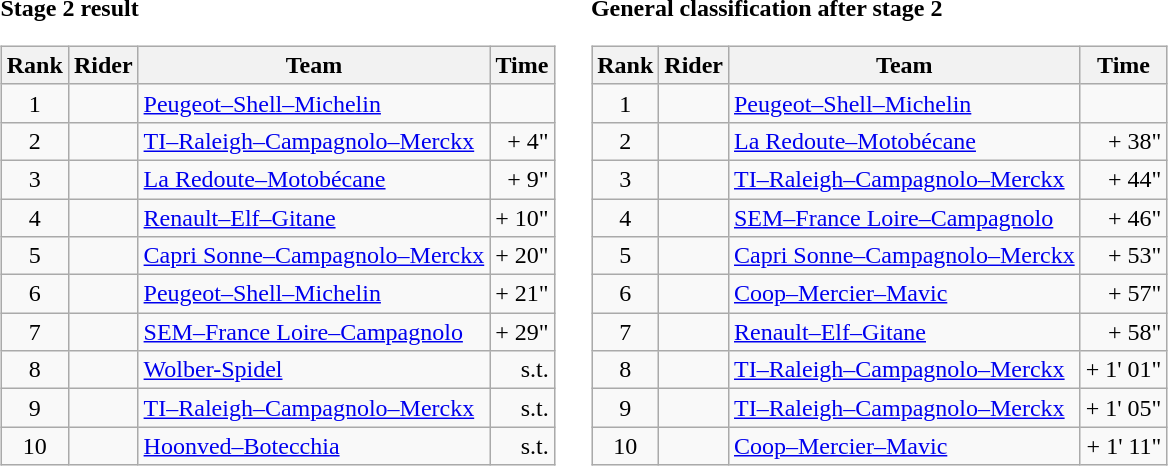<table>
<tr>
<td><strong>Stage 2 result</strong><br><table class="wikitable">
<tr>
<th scope="col">Rank</th>
<th scope="col">Rider</th>
<th scope="col">Team</th>
<th scope="col">Time</th>
</tr>
<tr>
<td style="text-align:center;">1</td>
<td> </td>
<td><a href='#'>Peugeot–Shell–Michelin</a></td>
<td style="text-align:right;"></td>
</tr>
<tr>
<td style="text-align:center;">2</td>
<td></td>
<td><a href='#'>TI–Raleigh–Campagnolo–Merckx</a></td>
<td style="text-align:right;">+ 4"</td>
</tr>
<tr>
<td style="text-align:center;">3</td>
<td></td>
<td><a href='#'>La Redoute–Motobécane</a></td>
<td style="text-align:right;">+ 9"</td>
</tr>
<tr>
<td style="text-align:center;">4</td>
<td></td>
<td><a href='#'>Renault–Elf–Gitane</a></td>
<td style="text-align:right;">+ 10"</td>
</tr>
<tr>
<td style="text-align:center;">5</td>
<td></td>
<td><a href='#'>Capri Sonne–Campagnolo–Merckx</a></td>
<td style="text-align:right;">+ 20"</td>
</tr>
<tr>
<td style="text-align:center;">6</td>
<td></td>
<td><a href='#'>Peugeot–Shell–Michelin</a></td>
<td style="text-align:right;">+ 21"</td>
</tr>
<tr>
<td style="text-align:center;">7</td>
<td></td>
<td><a href='#'>SEM–France Loire–Campagnolo</a></td>
<td style="text-align:right;">+ 29"</td>
</tr>
<tr>
<td style="text-align:center;">8</td>
<td></td>
<td><a href='#'>Wolber-Spidel</a></td>
<td style="text-align:right;">s.t.</td>
</tr>
<tr>
<td style="text-align:center;">9</td>
<td></td>
<td><a href='#'>TI–Raleigh–Campagnolo–Merckx</a></td>
<td style="text-align:right;">s.t.</td>
</tr>
<tr>
<td style="text-align:center;">10</td>
<td></td>
<td><a href='#'>Hoonved–Botecchia</a></td>
<td style="text-align:right;">s.t.</td>
</tr>
</table>
</td>
<td></td>
<td><strong>General classification after stage 2</strong><br><table class="wikitable">
<tr>
<th scope="col">Rank</th>
<th scope="col">Rider</th>
<th scope="col">Team</th>
<th scope="col">Time</th>
</tr>
<tr>
<td style="text-align:center;">1</td>
<td> </td>
<td><a href='#'>Peugeot–Shell–Michelin</a></td>
<td style="text-align:right;"></td>
</tr>
<tr>
<td style="text-align:center;">2</td>
<td></td>
<td><a href='#'>La Redoute–Motobécane</a></td>
<td style="text-align:right;">+ 38"</td>
</tr>
<tr>
<td style="text-align:center;">3</td>
<td></td>
<td><a href='#'>TI–Raleigh–Campagnolo–Merckx</a></td>
<td style="text-align:right;">+ 44"</td>
</tr>
<tr>
<td style="text-align:center;">4</td>
<td></td>
<td><a href='#'>SEM–France Loire–Campagnolo</a></td>
<td style="text-align:right;">+ 46"</td>
</tr>
<tr>
<td style="text-align:center;">5</td>
<td></td>
<td><a href='#'>Capri Sonne–Campagnolo–Merckx</a></td>
<td style="text-align:right;">+ 53"</td>
</tr>
<tr>
<td style="text-align:center;">6</td>
<td></td>
<td><a href='#'>Coop–Mercier–Mavic</a></td>
<td style="text-align:right;">+ 57"</td>
</tr>
<tr>
<td style="text-align:center;">7</td>
<td></td>
<td><a href='#'>Renault–Elf–Gitane</a></td>
<td style="text-align:right;">+ 58"</td>
</tr>
<tr>
<td style="text-align:center;">8</td>
<td></td>
<td><a href='#'>TI–Raleigh–Campagnolo–Merckx</a></td>
<td style="text-align:right;">+ 1' 01"</td>
</tr>
<tr>
<td style="text-align:center;">9</td>
<td></td>
<td><a href='#'>TI–Raleigh–Campagnolo–Merckx</a></td>
<td style="text-align:right;">+ 1' 05"</td>
</tr>
<tr>
<td style="text-align:center;">10</td>
<td></td>
<td><a href='#'>Coop–Mercier–Mavic</a></td>
<td style="text-align:right;">+ 1' 11"</td>
</tr>
</table>
</td>
</tr>
</table>
